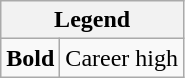<table class="wikitable mw-collapsible mw-collapsed">
<tr>
<th colspan="2">Legend</th>
</tr>
<tr>
<td><strong>Bold</strong></td>
<td>Career high</td>
</tr>
</table>
